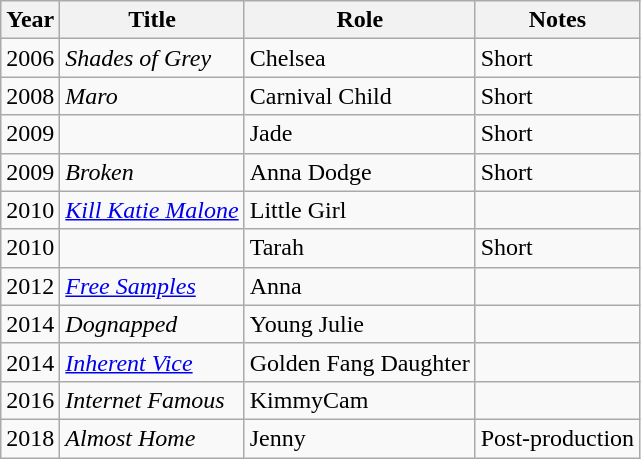<table class="wikitable sortable">
<tr>
<th>Year</th>
<th>Title</th>
<th>Role</th>
<th class="unsortable">Notes</th>
</tr>
<tr>
<td>2006</td>
<td><em>Shades of Grey</em></td>
<td>Chelsea</td>
<td>Short</td>
</tr>
<tr>
<td>2008</td>
<td><em>Maro</em></td>
<td>Carnival Child</td>
<td>Short</td>
</tr>
<tr>
<td>2009</td>
<td><em></em></td>
<td>Jade</td>
<td>Short</td>
</tr>
<tr>
<td>2009</td>
<td><em>Broken</em></td>
<td>Anna Dodge</td>
<td>Short</td>
</tr>
<tr>
<td>2010</td>
<td><em><a href='#'>Kill Katie Malone</a></em></td>
<td>Little Girl</td>
<td></td>
</tr>
<tr>
<td>2010</td>
<td><em></em></td>
<td>Tarah</td>
<td>Short</td>
</tr>
<tr>
<td>2012</td>
<td><em><a href='#'>Free Samples</a></em></td>
<td>Anna</td>
<td></td>
</tr>
<tr>
<td>2014</td>
<td><em>Dognapped</em></td>
<td>Young Julie</td>
<td></td>
</tr>
<tr>
<td>2014</td>
<td><em><a href='#'>Inherent Vice</a></em></td>
<td>Golden Fang Daughter</td>
<td></td>
</tr>
<tr>
<td>2016</td>
<td><em>Internet Famous</em></td>
<td>KimmyCam</td>
<td></td>
</tr>
<tr>
<td>2018</td>
<td><em>Almost Home</em></td>
<td>Jenny</td>
<td>Post-production</td>
</tr>
</table>
